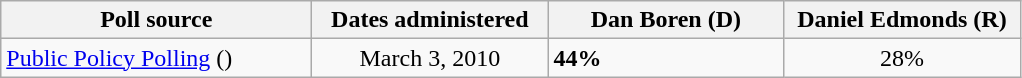<table class="wikitable">
<tr valign=bottom>
<th style="width:200px;">Poll source</th>
<th style="width:150px;">Dates administered</th>
<th style="width:150px;">Dan Boren (D)</th>
<th style="width:150px;">Daniel Edmonds (R)</th>
</tr>
<tr>
<td><a href='#'>Public Policy Polling</a> ()</td>
<td align=center>March 3, 2010</td>
<td><strong>44%</strong></td>
<td align=center>28%</td>
</tr>
</table>
